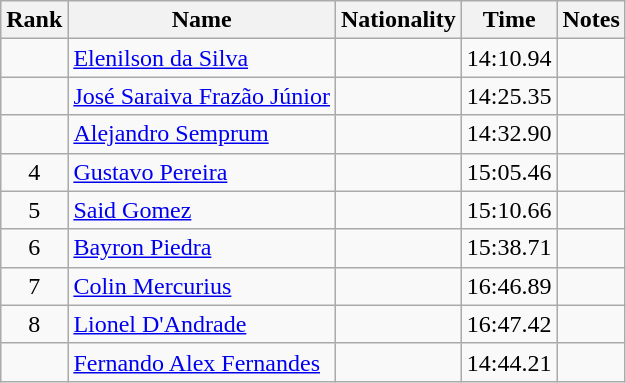<table class="wikitable sortable" style="text-align:center">
<tr>
<th>Rank</th>
<th>Name</th>
<th>Nationality</th>
<th>Time</th>
<th>Notes</th>
</tr>
<tr>
<td></td>
<td align=left><a href='#'>Elenilson da Silva</a></td>
<td align=left></td>
<td>14:10.94</td>
<td></td>
</tr>
<tr>
<td></td>
<td align=left><a href='#'>José Saraiva Frazão Júnior</a></td>
<td align=left></td>
<td>14:25.35</td>
<td></td>
</tr>
<tr>
<td></td>
<td align=left><a href='#'>Alejandro Semprum</a></td>
<td align=left></td>
<td>14:32.90</td>
<td></td>
</tr>
<tr>
<td>4</td>
<td align=left><a href='#'>Gustavo Pereira</a></td>
<td align=left></td>
<td>15:05.46</td>
<td></td>
</tr>
<tr>
<td>5</td>
<td align=left><a href='#'>Said Gomez</a></td>
<td align=left></td>
<td>15:10.66</td>
<td></td>
</tr>
<tr>
<td>6</td>
<td align=left><a href='#'>Bayron Piedra</a></td>
<td align=left></td>
<td>15:38.71</td>
<td></td>
</tr>
<tr>
<td>7</td>
<td align=left><a href='#'>Colin Mercurius</a></td>
<td align=left></td>
<td>16:46.89</td>
<td></td>
</tr>
<tr>
<td>8</td>
<td align=left><a href='#'>Lionel D'Andrade</a></td>
<td align=left></td>
<td>16:47.42</td>
<td></td>
</tr>
<tr>
<td></td>
<td align=left><a href='#'>Fernando Alex Fernandes</a></td>
<td align=left></td>
<td>14:44.21</td>
<td></td>
</tr>
</table>
